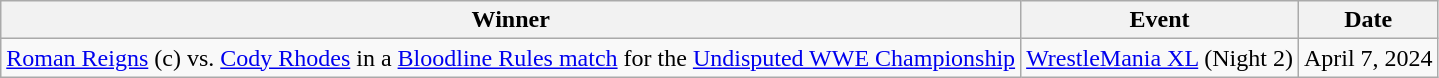<table class="wikitable">
<tr>
<th>Winner</th>
<th>Event</th>
<th>Date</th>
</tr>
<tr>
<td><a href='#'>Roman Reigns</a> (c) vs. <a href='#'>Cody Rhodes</a> in a <a href='#'>Bloodline Rules match</a> for the <a href='#'>Undisputed WWE Championship</a></td>
<td><a href='#'>WrestleMania XL</a> (Night 2)</td>
<td>April 7, 2024</td>
</tr>
</table>
